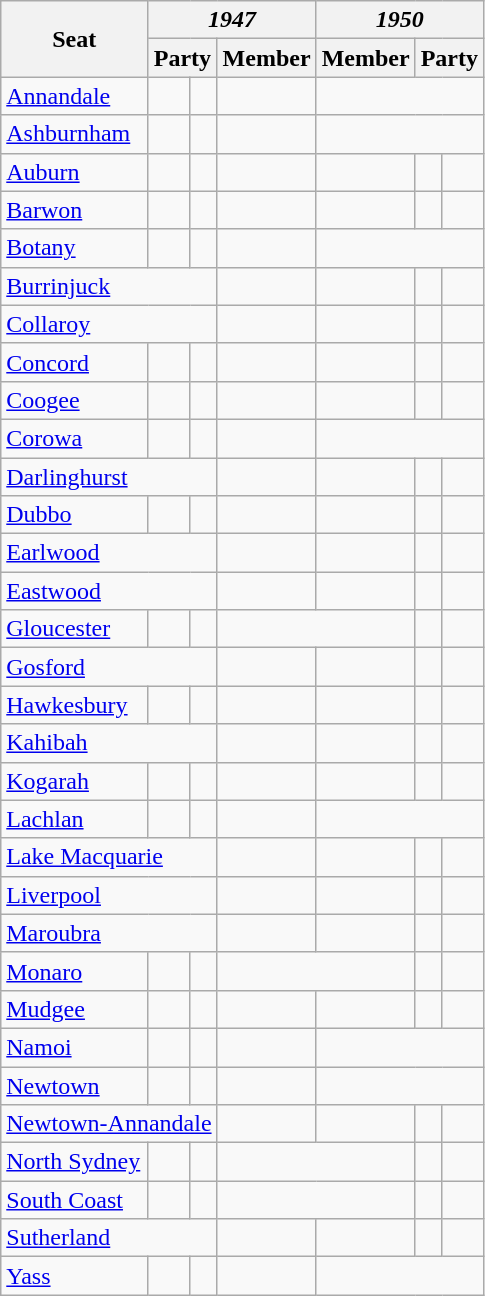<table class="wikitable sortable">
<tr>
<th rowspan="2">Seat</th>
<th colspan="3"><em>1947</em></th>
<th colspan="3"><em>1950</em></th>
</tr>
<tr>
<th colspan="2">Party</th>
<th>Member</th>
<th>Member</th>
<th colspan="2">Party</th>
</tr>
<tr>
<td><a href='#'>Annandale</a></td>
<td> </td>
<td></td>
<td></td>
<td colspan="3"></td>
</tr>
<tr>
<td><a href='#'>Ashburnham</a></td>
<td> </td>
<td></td>
<td></td>
<td colspan="3"></td>
</tr>
<tr>
<td><a href='#'>Auburn</a></td>
<td> </td>
<td></td>
<td></td>
<td></td>
<td></td>
<td> </td>
</tr>
<tr>
<td><a href='#'>Barwon</a></td>
<td> </td>
<td></td>
<td></td>
<td></td>
<td></td>
<td> </td>
</tr>
<tr>
<td><a href='#'>Botany</a></td>
<td> </td>
<td></td>
<td></td>
<td colspan="3"></td>
</tr>
<tr>
<td colspan="3"><a href='#'>Burrinjuck</a></td>
<td></td>
<td></td>
<td></td>
<td> </td>
</tr>
<tr>
<td colspan="3"><a href='#'>Collaroy</a></td>
<td></td>
<td></td>
<td></td>
<td> </td>
</tr>
<tr>
<td><a href='#'>Concord</a></td>
<td> </td>
<td></td>
<td></td>
<td></td>
<td></td>
<td> </td>
</tr>
<tr>
<td><a href='#'>Coogee</a></td>
<td> </td>
<td></td>
<td></td>
<td></td>
<td></td>
<td> </td>
</tr>
<tr>
<td><a href='#'>Corowa</a></td>
<td> </td>
<td></td>
<td></td>
<td colspan=3></td>
</tr>
<tr>
<td colspan="3"><a href='#'>Darlinghurst</a></td>
<td></td>
<td></td>
<td></td>
<td> </td>
</tr>
<tr>
<td><a href='#'>Dubbo</a></td>
<td> </td>
<td></td>
<td></td>
<td></td>
<td></td>
<td> </td>
</tr>
<tr>
<td colspan="3"><a href='#'>Earlwood</a></td>
<td></td>
<td></td>
<td></td>
<td> </td>
</tr>
<tr>
<td colspan="3"><a href='#'>Eastwood</a></td>
<td></td>
<td></td>
<td></td>
<td> </td>
</tr>
<tr>
<td><a href='#'>Gloucester</a></td>
<td> </td>
<td></td>
<td colspan=2 align=center></td>
<td></td>
<td> </td>
</tr>
<tr>
<td colspan="3"><a href='#'>Gosford</a></td>
<td></td>
<td></td>
<td></td>
<td> </td>
</tr>
<tr>
<td><a href='#'>Hawkesbury</a></td>
<td> </td>
<td></td>
<td></td>
<td></td>
<td></td>
<td> </td>
</tr>
<tr>
<td colspan="3"><a href='#'>Kahibah</a></td>
<td></td>
<td></td>
<td></td>
<td> </td>
</tr>
<tr>
<td><a href='#'>Kogarah</a></td>
<td> </td>
<td></td>
<td></td>
<td></td>
<td></td>
<td> </td>
</tr>
<tr>
<td><a href='#'>Lachlan</a></td>
<td> </td>
<td></td>
<td></td>
<td colspan=3></td>
</tr>
<tr>
<td colspan="3"><a href='#'>Lake Macquarie</a></td>
<td></td>
<td></td>
<td></td>
<td> </td>
</tr>
<tr>
<td colspan="3"><a href='#'>Liverpool</a></td>
<td></td>
<td></td>
<td></td>
<td> </td>
</tr>
<tr>
<td colspan="3"><a href='#'>Maroubra</a></td>
<td></td>
<td></td>
<td></td>
<td> </td>
</tr>
<tr>
<td><a href='#'>Monaro</a></td>
<td> </td>
<td></td>
<td colspan=2 align=center></td>
<td></td>
<td> </td>
</tr>
<tr>
<td><a href='#'>Mudgee</a></td>
<td> </td>
<td></td>
<td></td>
<td></td>
<td></td>
<td> </td>
</tr>
<tr>
<td><a href='#'>Namoi</a></td>
<td> </td>
<td></td>
<td></td>
<td colspan="3"></td>
</tr>
<tr>
<td><a href='#'>Newtown</a></td>
<td> </td>
<td></td>
<td></td>
<td colspan="3"></td>
</tr>
<tr>
<td colspan="3"><a href='#'>Newtown-Annandale</a></td>
<td></td>
<td></td>
<td></td>
<td> </td>
</tr>
<tr>
<td><a href='#'>North Sydney</a></td>
<td> </td>
<td></td>
<td colspan=2 align=center></td>
<td></td>
<td> </td>
</tr>
<tr>
<td><a href='#'>South Coast</a></td>
<td> </td>
<td></td>
<td colspan=2 align=center></td>
<td></td>
<td> </td>
</tr>
<tr>
<td colspan="3"><a href='#'>Sutherland</a></td>
<td></td>
<td></td>
<td></td>
<td> </td>
</tr>
<tr>
<td><a href='#'>Yass</a></td>
<td> </td>
<td></td>
<td></td>
<td colspan="3"></td>
</tr>
</table>
